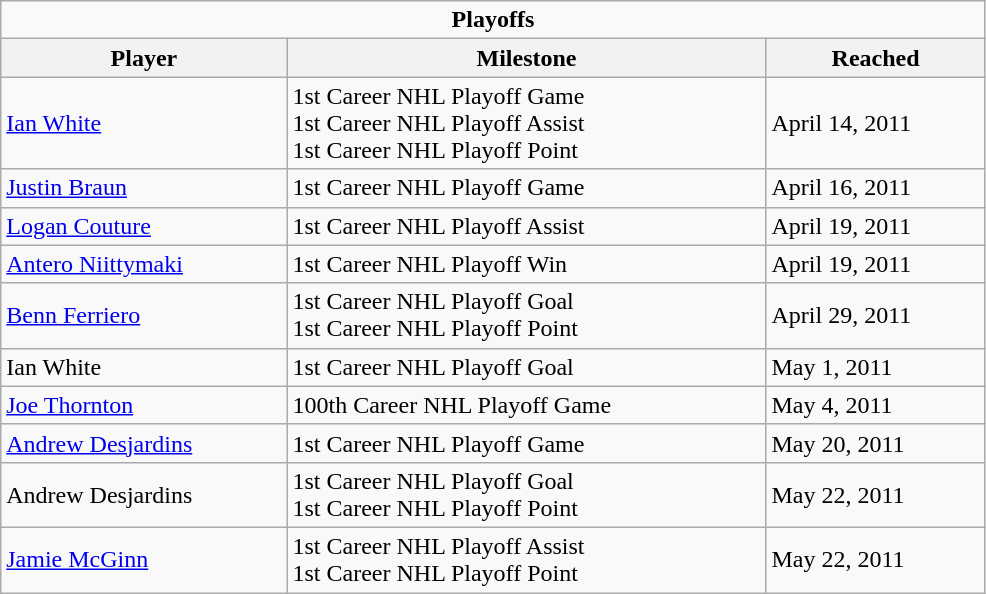<table class="wikitable" width="52%">
<tr>
<td colspan="10" align="center"><strong>Playoffs</strong></td>
</tr>
<tr>
<th>Player</th>
<th>Milestone</th>
<th>Reached</th>
</tr>
<tr>
<td><a href='#'>Ian White</a></td>
<td>1st Career NHL Playoff Game<br>1st Career NHL Playoff Assist<br>1st Career NHL Playoff Point</td>
<td>April 14, 2011</td>
</tr>
<tr>
<td><a href='#'>Justin Braun</a></td>
<td>1st Career NHL Playoff Game</td>
<td>April 16, 2011</td>
</tr>
<tr>
<td><a href='#'>Logan Couture</a></td>
<td>1st Career NHL Playoff Assist</td>
<td>April 19, 2011</td>
</tr>
<tr>
<td><a href='#'>Antero Niittymaki</a></td>
<td>1st Career NHL Playoff Win</td>
<td>April 19, 2011</td>
</tr>
<tr>
<td><a href='#'>Benn Ferriero</a></td>
<td>1st Career NHL Playoff Goal<br>1st Career NHL Playoff Point</td>
<td>April 29, 2011</td>
</tr>
<tr>
<td>Ian White</td>
<td>1st Career NHL Playoff Goal</td>
<td>May 1, 2011</td>
</tr>
<tr>
<td><a href='#'>Joe Thornton</a></td>
<td>100th Career NHL Playoff Game</td>
<td>May 4, 2011</td>
</tr>
<tr>
<td><a href='#'>Andrew Desjardins</a></td>
<td>1st Career NHL Playoff Game</td>
<td>May 20, 2011</td>
</tr>
<tr>
<td>Andrew Desjardins</td>
<td>1st Career NHL Playoff Goal<br>1st Career NHL Playoff Point</td>
<td>May 22, 2011</td>
</tr>
<tr>
<td><a href='#'>Jamie McGinn</a></td>
<td>1st Career NHL Playoff Assist<br>1st Career NHL Playoff Point</td>
<td>May 22, 2011</td>
</tr>
</table>
